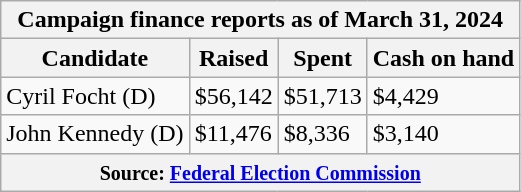<table class="wikitable sortable">
<tr>
<th colspan=4>Campaign finance reports as of March 31, 2024</th>
</tr>
<tr style="text-align:center;">
<th>Candidate</th>
<th>Raised</th>
<th>Spent</th>
<th>Cash on hand</th>
</tr>
<tr>
<td>Cyril Focht (D)</td>
<td>$56,142</td>
<td>$51,713</td>
<td>$4,429</td>
</tr>
<tr>
<td>John Kennedy (D)</td>
<td>$11,476</td>
<td>$8,336</td>
<td>$3,140</td>
</tr>
<tr>
<th colspan="4"><small>Source: <a href='#'>Federal Election Commission</a></small></th>
</tr>
</table>
